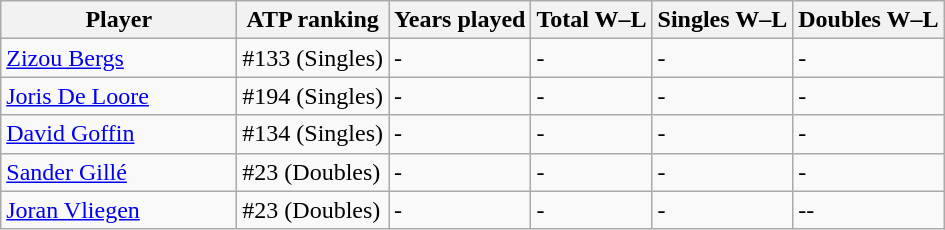<table class="wikitable">
<tr>
<th width=150>Player</th>
<th>ATP ranking</th>
<th>Years played</th>
<th>Total W–L</th>
<th>Singles W–L</th>
<th>Doubles W–L</th>
</tr>
<tr>
<td><a href='#'>Zizou Bergs</a></td>
<td>#133 (Singles)</td>
<td>-</td>
<td>-</td>
<td>-</td>
<td>-</td>
</tr>
<tr>
<td><a href='#'>Joris De Loore</a></td>
<td>#194 (Singles)</td>
<td>-</td>
<td>-</td>
<td>-</td>
<td>-</td>
</tr>
<tr>
<td><a href='#'>David Goffin</a></td>
<td>#134 (Singles)</td>
<td>-</td>
<td>-</td>
<td>-</td>
<td>-</td>
</tr>
<tr>
<td><a href='#'>Sander Gillé</a></td>
<td>#23 (Doubles)</td>
<td>-</td>
<td>-</td>
<td>-</td>
<td>-</td>
</tr>
<tr>
<td><a href='#'>Joran Vliegen</a></td>
<td>#23 (Doubles)</td>
<td>-</td>
<td>-</td>
<td>-</td>
<td>--</td>
</tr>
</table>
